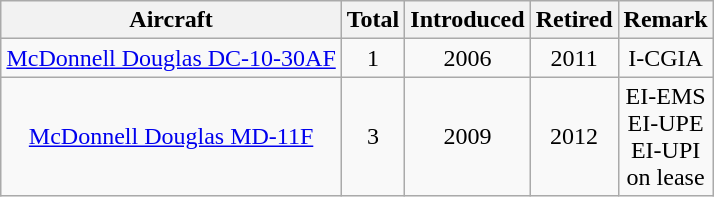<table class="wikitable" style="margin:auto;text-align:center">
<tr>
<th>Aircraft</th>
<th>Total</th>
<th>Introduced</th>
<th>Retired</th>
<th>Remark</th>
</tr>
<tr>
<td><a href='#'>McDonnell Douglas DC-10-30AF</a></td>
<td>1</td>
<td>2006</td>
<td>2011</td>
<td>I-CGIA </td>
</tr>
<tr>
<td><a href='#'>McDonnell Douglas MD-11F</a></td>
<td>3</td>
<td>2009</td>
<td>2012</td>
<td>EI-EMS<br> EI-UPE<br> EI-UPI<br>on lease</td>
</tr>
</table>
